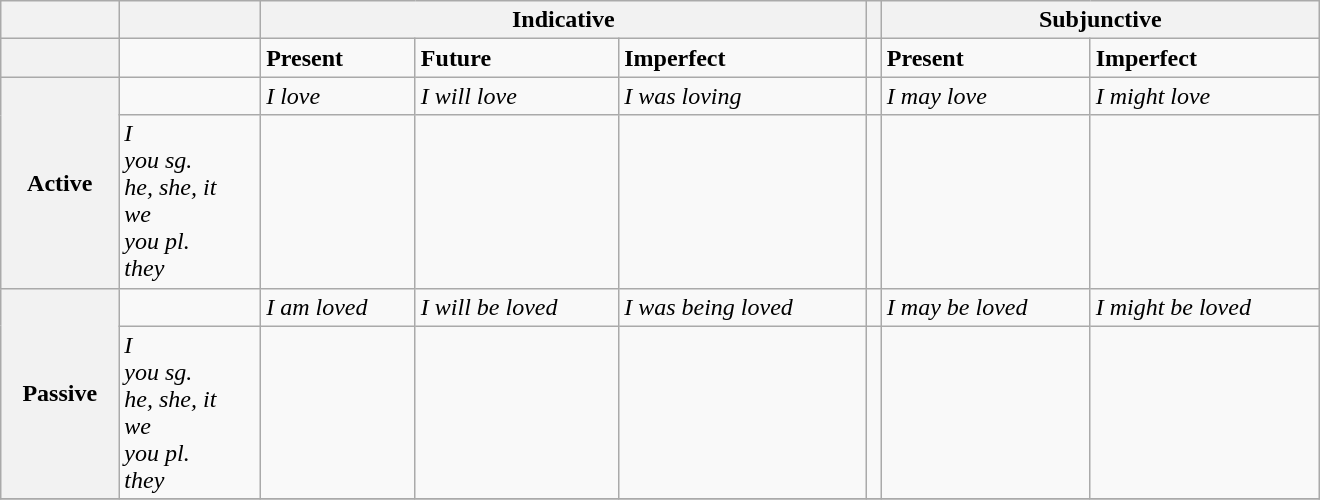<table class="wikitable" style="width: 55em;">
<tr>
<th></th>
<th></th>
<th colspan="3">Indicative</th>
<th></th>
<th colspan="2">Subjunctive</th>
</tr>
<tr>
<th></th>
<td></td>
<td><strong>Present</strong></td>
<td><strong>Future</strong></td>
<td><strong>Imperfect</strong></td>
<td></td>
<td><strong>Present</strong></td>
<td><strong>Imperfect</strong></td>
</tr>
<tr>
<th rowspan=2>Active</th>
<td></td>
<td><em>I love</em></td>
<td><em>I will love</em></td>
<td><em>I was loving</em></td>
<td></td>
<td><em>I may love</em></td>
<td><em>I might love</em></td>
</tr>
<tr>
<td><em>I<br>you sg.<br>he, she, it<br>we<br>you pl.<br>they</em></td>
<td><strong></strong></td>
<td><strong></strong></td>
<td><strong></strong></td>
<td></td>
<td><strong></strong></td>
<td><strong></strong></td>
</tr>
<tr>
<th rowspan=2>Passive</th>
<td></td>
<td><em>I am loved</em></td>
<td><em>I will be loved</em></td>
<td><em>I was being loved</em></td>
<td></td>
<td><em>I may be loved</em></td>
<td><em>I might be loved</em></td>
</tr>
<tr>
<td><em>I<br>you sg.<br>he, she, it<br>we<br>you pl.<br>they</em></td>
<td><strong></strong></td>
<td><strong></strong></td>
<td><strong></strong></td>
<td></td>
<td><strong></strong></td>
<td><strong></strong></td>
</tr>
<tr>
</tr>
</table>
